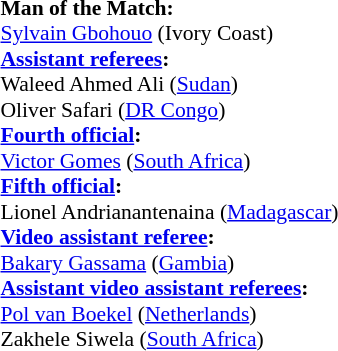<table width=50% style="font-size: 90%">
<tr>
<td><br><strong>Man of the Match:</strong>
<br><a href='#'>Sylvain Gbohouo</a> (Ivory Coast)<br><strong><a href='#'>Assistant referees</a>:</strong>
<br>Waleed Ahmed Ali (<a href='#'>Sudan</a>)
<br>Oliver Safari (<a href='#'>DR Congo</a>)
<br><strong><a href='#'>Fourth official</a>:</strong>
<br><a href='#'>Victor Gomes</a> (<a href='#'>South Africa</a>)
<br><strong><a href='#'>Fifth official</a>:</strong>
<br>Lionel Andrianantenaina (<a href='#'>Madagascar</a>)
<br><strong><a href='#'>Video assistant referee</a>:</strong>
<br><a href='#'>Bakary Gassama</a> (<a href='#'>Gambia</a>)
<br><strong><a href='#'>Assistant video assistant referees</a>:</strong>
<br><a href='#'>Pol van Boekel</a> (<a href='#'>Netherlands</a>)
<br>Zakhele Siwela (<a href='#'>South Africa</a>)</td>
</tr>
</table>
